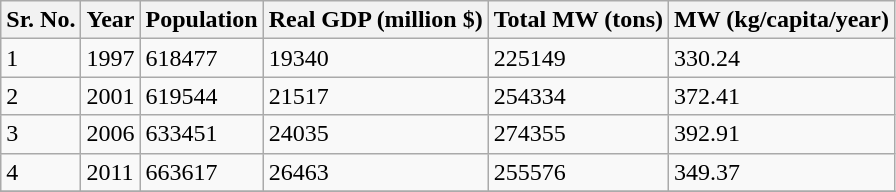<table class="wikitable">
<tr>
<th>Sr. No.</th>
<th>Year</th>
<th>Population</th>
<th>Real GDP (million $)</th>
<th>Total MW (tons)</th>
<th>MW (kg/capita/year)</th>
</tr>
<tr>
<td>1</td>
<td>1997</td>
<td>618477</td>
<td>19340</td>
<td>225149</td>
<td>330.24</td>
</tr>
<tr>
<td>2</td>
<td>2001</td>
<td>619544</td>
<td>21517</td>
<td>254334</td>
<td>372.41</td>
</tr>
<tr>
<td>3</td>
<td>2006</td>
<td>633451</td>
<td>24035</td>
<td>274355</td>
<td>392.91</td>
</tr>
<tr>
<td>4</td>
<td>2011</td>
<td>663617</td>
<td>26463</td>
<td>255576</td>
<td>349.37</td>
</tr>
<tr>
</tr>
</table>
